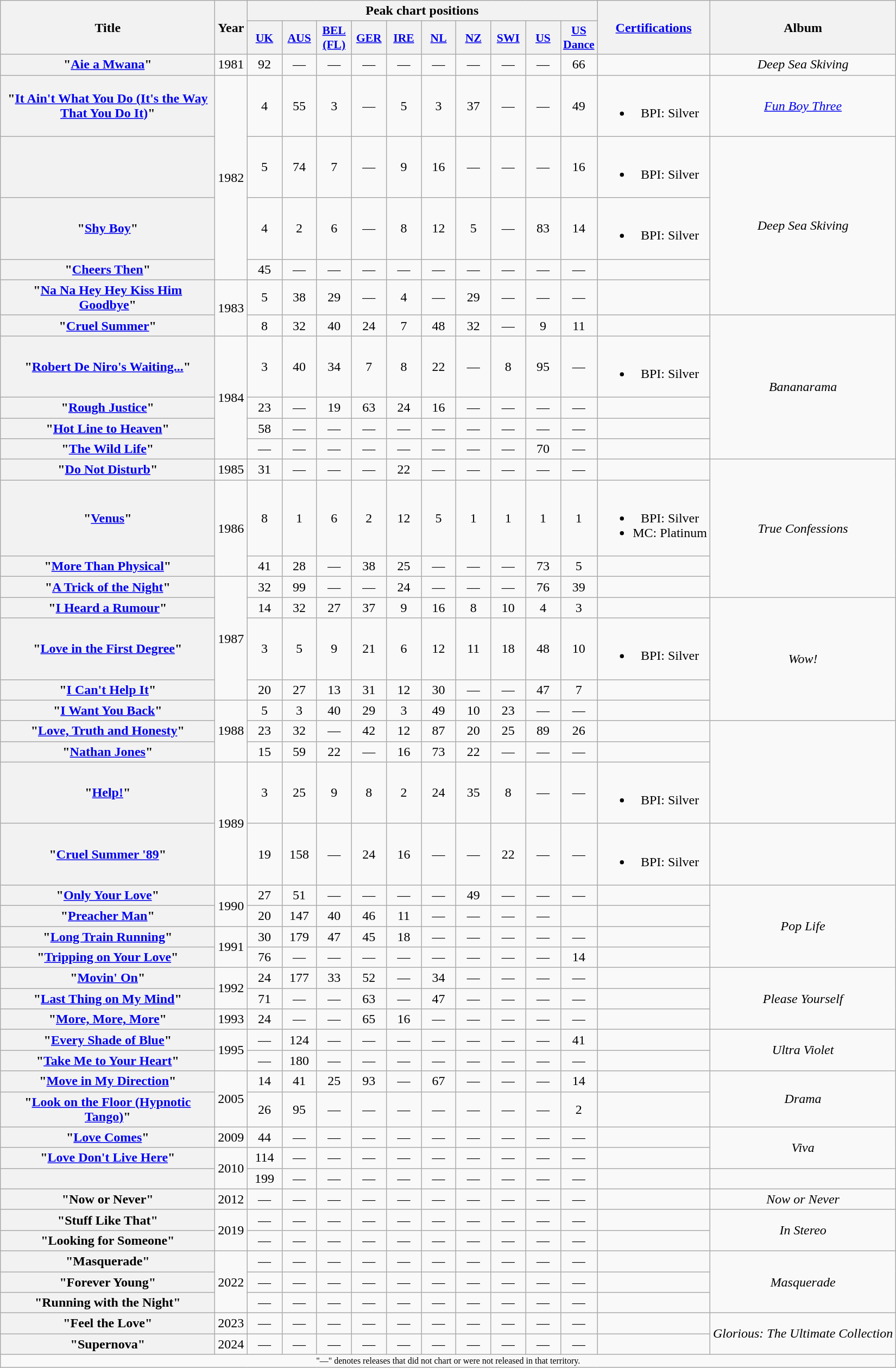<table class="wikitable plainrowheaders" style="text-align:center;">
<tr>
<th scope="col" rowspan="2" style="width:16em;">Title</th>
<th scope="col" rowspan="2">Year</th>
<th scope="col" colspan="10">Peak chart positions</th>
<th scope="col" rowspan="2"><a href='#'>Certifications</a></th>
<th scope="col" rowspan="2">Album</th>
</tr>
<tr>
<th scope="col" style="width:2.5em;font-size:90%;"><a href='#'>UK</a><br></th>
<th scope="col" style="width:2.5em;font-size:90%;"><a href='#'>AUS</a><br></th>
<th scope="col" style="width:2.5em;font-size:90%;"><a href='#'>BEL<br>(FL)</a><br></th>
<th scope="col" style="width:2.5em;font-size:90%;"><a href='#'>GER</a><br></th>
<th scope="col" style="width:2.5em;font-size:90%;"><a href='#'>IRE</a><br></th>
<th scope="col" style="width:2.5em;font-size:90%;"><a href='#'>NL</a><br></th>
<th scope="col" style="width:2.5em;font-size:90%;"><a href='#'>NZ</a><br></th>
<th scope="col" style="width:2.5em;font-size:90%;"><a href='#'>SWI</a><br></th>
<th scope="col" style="width:2.5em;font-size:90%;"><a href='#'>US</a><br></th>
<th scope="col" style="width:2.5em;font-size:90%;"><a href='#'>US<br>Dance</a><br></th>
</tr>
<tr>
<th scope="row">"<a href='#'>Aie a Mwana</a>"</th>
<td>1981</td>
<td>92</td>
<td>—</td>
<td>—</td>
<td>—</td>
<td>—</td>
<td>—</td>
<td>—</td>
<td>—</td>
<td>—</td>
<td>66</td>
<td></td>
<td><em>Deep Sea Skiving</em></td>
</tr>
<tr>
<th scope="row">"<a href='#'>It Ain't What You Do (It's the Way That You Do It)</a>" <br></th>
<td rowspan="4">1982</td>
<td>4</td>
<td>55</td>
<td>3</td>
<td>—</td>
<td>5</td>
<td>3</td>
<td>37</td>
<td>—</td>
<td>—</td>
<td>49</td>
<td><br><ul><li>BPI: Silver</li></ul></td>
<td><em><a href='#'>Fun Boy Three</a></em></td>
</tr>
<tr>
<th scope="row"><br></th>
<td>5</td>
<td>74</td>
<td>7</td>
<td>—</td>
<td>9</td>
<td>16</td>
<td>—</td>
<td>—</td>
<td>—</td>
<td>16</td>
<td><br><ul><li>BPI: Silver</li></ul></td>
<td rowspan="4"><em>Deep Sea Skiving</em></td>
</tr>
<tr>
<th scope="row">"<a href='#'>Shy Boy</a>"</th>
<td>4</td>
<td>2</td>
<td>6</td>
<td>—</td>
<td>8</td>
<td>12</td>
<td>5</td>
<td>—</td>
<td>83</td>
<td>14</td>
<td><br><ul><li>BPI: Silver</li></ul></td>
</tr>
<tr>
<th scope="row">"<a href='#'>Cheers Then</a>"</th>
<td>45</td>
<td>—</td>
<td>—</td>
<td>—</td>
<td>—</td>
<td>—</td>
<td>—</td>
<td>—</td>
<td>—</td>
<td>—</td>
<td></td>
</tr>
<tr>
<th scope="row">"<a href='#'>Na Na Hey Hey Kiss Him Goodbye</a>"</th>
<td rowspan="2">1983</td>
<td>5</td>
<td>38</td>
<td>29</td>
<td>—</td>
<td>4</td>
<td>—</td>
<td>29</td>
<td>—</td>
<td>—</td>
<td>—</td>
<td></td>
</tr>
<tr>
<th scope="row">"<a href='#'>Cruel Summer</a>"</th>
<td>8</td>
<td>32</td>
<td>40</td>
<td>24</td>
<td>7</td>
<td>48</td>
<td>32</td>
<td>—</td>
<td>9</td>
<td>11</td>
<td></td>
<td rowspan="5"><em>Bananarama</em></td>
</tr>
<tr>
<th scope="row">"<a href='#'>Robert De Niro's Waiting...</a>"</th>
<td rowspan="4">1984</td>
<td>3</td>
<td>40</td>
<td>34</td>
<td>7</td>
<td>8</td>
<td>22</td>
<td>—</td>
<td>8</td>
<td>95</td>
<td>—</td>
<td><br><ul><li>BPI: Silver</li></ul></td>
</tr>
<tr>
<th scope="row">"<a href='#'>Rough Justice</a>"</th>
<td>23</td>
<td>—</td>
<td>19</td>
<td>63</td>
<td>24</td>
<td>16</td>
<td>—</td>
<td>—</td>
<td>—</td>
<td>—</td>
<td></td>
</tr>
<tr>
<th scope="row">"<a href='#'>Hot Line to Heaven</a>"</th>
<td>58</td>
<td>—</td>
<td>—</td>
<td>—</td>
<td>—</td>
<td>—</td>
<td>—</td>
<td>—</td>
<td>—</td>
<td>—</td>
<td></td>
</tr>
<tr>
<th scope="row">"<a href='#'>The Wild Life</a>"</th>
<td>—</td>
<td>—</td>
<td>—</td>
<td>—</td>
<td>—</td>
<td>—</td>
<td>—</td>
<td>—</td>
<td>70</td>
<td>—</td>
<td></td>
</tr>
<tr>
<th scope="row">"<a href='#'>Do Not Disturb</a>"</th>
<td>1985</td>
<td>31</td>
<td>—</td>
<td>—</td>
<td>—</td>
<td>22</td>
<td>—</td>
<td>—</td>
<td>—</td>
<td>—</td>
<td>—</td>
<td></td>
<td rowspan="4"><em>True Confessions</em></td>
</tr>
<tr>
<th scope="row">"<a href='#'>Venus</a>"</th>
<td rowspan="2">1986</td>
<td>8</td>
<td>1</td>
<td>6</td>
<td>2</td>
<td>12</td>
<td>5</td>
<td>1</td>
<td>1</td>
<td>1</td>
<td>1</td>
<td><br><ul><li>BPI: Silver</li><li>MC: Platinum</li></ul></td>
</tr>
<tr>
<th scope="row">"<a href='#'>More Than Physical</a>"</th>
<td>41</td>
<td>28</td>
<td>—</td>
<td>38</td>
<td>25</td>
<td>—</td>
<td>—</td>
<td>—</td>
<td>73</td>
<td>5</td>
<td></td>
</tr>
<tr>
<th scope="row">"<a href='#'>A Trick of the Night</a>"</th>
<td rowspan="4">1987</td>
<td>32</td>
<td>99</td>
<td>—</td>
<td>—</td>
<td>24</td>
<td>—</td>
<td>—</td>
<td>—</td>
<td>76</td>
<td>39</td>
<td></td>
</tr>
<tr>
<th scope="row">"<a href='#'>I Heard a Rumour</a>"</th>
<td>14</td>
<td>32</td>
<td>27</td>
<td>37</td>
<td>9</td>
<td>16</td>
<td>8</td>
<td>10</td>
<td>4</td>
<td>3</td>
<td></td>
<td rowspan="4"><em>Wow!</em></td>
</tr>
<tr>
<th scope="row">"<a href='#'>Love in the First Degree</a>"</th>
<td>3</td>
<td>5</td>
<td>9</td>
<td>21</td>
<td>6</td>
<td>12</td>
<td>11</td>
<td>18</td>
<td>48</td>
<td>10</td>
<td><br><ul><li>BPI: Silver</li></ul></td>
</tr>
<tr>
<th scope="row">"<a href='#'>I Can't Help It</a>"</th>
<td>20</td>
<td>27</td>
<td>13</td>
<td>31</td>
<td>12</td>
<td>30</td>
<td>—</td>
<td>—</td>
<td>47</td>
<td>7</td>
<td></td>
</tr>
<tr>
<th scope="row">"<a href='#'>I Want You Back</a>"</th>
<td rowspan="3">1988</td>
<td>5</td>
<td>3</td>
<td>40</td>
<td>29</td>
<td>3</td>
<td>49</td>
<td>10</td>
<td>23</td>
<td>—</td>
<td>—</td>
<td></td>
</tr>
<tr>
<th scope="row">"<a href='#'>Love, Truth and Honesty</a>"</th>
<td>23</td>
<td>32</td>
<td>—</td>
<td>42</td>
<td>12</td>
<td>87</td>
<td>20</td>
<td>25</td>
<td>89</td>
<td>26</td>
<td></td>
<td rowspan="3"></td>
</tr>
<tr>
<th scope="row">"<a href='#'>Nathan Jones</a>"</th>
<td>15</td>
<td>59</td>
<td>22</td>
<td>—</td>
<td>16</td>
<td>73</td>
<td>22</td>
<td>—</td>
<td>—</td>
<td>—</td>
<td></td>
</tr>
<tr>
<th scope="row">"<a href='#'>Help!</a>" <br></th>
<td rowspan="2">1989</td>
<td>3</td>
<td>25</td>
<td>9</td>
<td>8</td>
<td>2</td>
<td>24</td>
<td>35</td>
<td>8</td>
<td>—</td>
<td>—</td>
<td><br><ul><li>BPI: Silver</li></ul></td>
</tr>
<tr>
<th scope="row">"<a href='#'>Cruel Summer '89</a>"</th>
<td>19</td>
<td>158</td>
<td>—</td>
<td>24</td>
<td>16</td>
<td>—</td>
<td>—</td>
<td>22</td>
<td>—</td>
<td>—</td>
<td><br><ul><li>BPI: Silver</li></ul></td>
<td></td>
</tr>
<tr>
<th scope="row">"<a href='#'>Only Your Love</a>"</th>
<td rowspan="2">1990</td>
<td>27</td>
<td>51</td>
<td>—</td>
<td>—</td>
<td>—</td>
<td>—</td>
<td>49</td>
<td>—</td>
<td>—</td>
<td>—</td>
<td></td>
<td rowspan="4"><em>Pop Life</em></td>
</tr>
<tr>
<th scope="row">"<a href='#'>Preacher Man</a>"</th>
<td>20</td>
<td>147</td>
<td>40</td>
<td>46</td>
<td>11</td>
<td>—</td>
<td>—</td>
<td>—</td>
<td>—</td>
<td></td>
</tr>
<tr>
<th scope="row">"<a href='#'>Long Train Running</a>"</th>
<td rowspan="2">1991</td>
<td>30</td>
<td>179</td>
<td>47</td>
<td>45</td>
<td>18</td>
<td>—</td>
<td>—</td>
<td>—</td>
<td>—</td>
<td>—</td>
<td></td>
</tr>
<tr>
<th scope="row">"<a href='#'>Tripping on Your Love</a>"</th>
<td>76</td>
<td>—</td>
<td>—</td>
<td>—</td>
<td>—</td>
<td>—</td>
<td>—</td>
<td>—</td>
<td>—</td>
<td>14</td>
<td></td>
</tr>
<tr>
<th scope="row">"<a href='#'>Movin' On</a>"</th>
<td rowspan="2">1992</td>
<td>24</td>
<td>177</td>
<td>33</td>
<td>52</td>
<td>—</td>
<td>34</td>
<td>—</td>
<td>—</td>
<td>—</td>
<td>—</td>
<td></td>
<td rowspan="3"><em>Please Yourself</em></td>
</tr>
<tr>
<th scope="row">"<a href='#'>Last Thing on My Mind</a>"</th>
<td>71</td>
<td>—</td>
<td>—</td>
<td>63</td>
<td>—</td>
<td>47</td>
<td>—</td>
<td>—</td>
<td>—</td>
<td>—</td>
<td></td>
</tr>
<tr>
<th scope="row">"<a href='#'>More, More, More</a>"</th>
<td>1993</td>
<td>24</td>
<td>—</td>
<td>—</td>
<td>65</td>
<td>16</td>
<td>—</td>
<td>—</td>
<td>—</td>
<td>—</td>
<td>—</td>
<td></td>
</tr>
<tr>
<th scope="row">"<a href='#'>Every Shade of Blue</a>"</th>
<td rowspan="2">1995</td>
<td>—</td>
<td>124</td>
<td>—</td>
<td>—</td>
<td>—</td>
<td>—</td>
<td>—</td>
<td>—</td>
<td>—</td>
<td>41</td>
<td></td>
<td rowspan="2"><em>Ultra Violet</em></td>
</tr>
<tr>
<th scope="row">"<a href='#'>Take Me to Your Heart</a>"</th>
<td>—</td>
<td>180</td>
<td>—</td>
<td>—</td>
<td>—</td>
<td>—</td>
<td>—</td>
<td>—</td>
<td>—</td>
<td>—</td>
<td></td>
</tr>
<tr>
<th scope="row">"<a href='#'>Move in My Direction</a>"</th>
<td rowspan="2">2005</td>
<td>14</td>
<td>41</td>
<td>25</td>
<td>93</td>
<td>—</td>
<td>67</td>
<td>—</td>
<td>—</td>
<td>—</td>
<td>14</td>
<td></td>
<td rowspan="2"><em>Drama</em></td>
</tr>
<tr>
<th scope="row">"<a href='#'>Look on the Floor (Hypnotic Tango)</a>"</th>
<td>26</td>
<td>95</td>
<td>—</td>
<td>—</td>
<td>—</td>
<td>—</td>
<td>—</td>
<td>—</td>
<td>—</td>
<td>2</td>
<td></td>
</tr>
<tr>
<th scope="row">"<a href='#'>Love Comes</a>"</th>
<td>2009</td>
<td>44</td>
<td>—</td>
<td>—</td>
<td>—</td>
<td>—</td>
<td>—</td>
<td>—</td>
<td>—</td>
<td>—</td>
<td>—</td>
<td></td>
<td rowspan="2"><em>Viva</em></td>
</tr>
<tr>
<th scope="row">"<a href='#'>Love Don't Live Here</a>"</th>
<td rowspan="2">2010</td>
<td>114</td>
<td>—</td>
<td>—</td>
<td>—</td>
<td>—</td>
<td>—</td>
<td>—</td>
<td>—</td>
<td>—</td>
<td>—</td>
<td></td>
</tr>
<tr>
<th scope="row"></th>
<td>199</td>
<td>—</td>
<td>—</td>
<td>—</td>
<td>—</td>
<td>—</td>
<td>—</td>
<td>—</td>
<td>—</td>
<td>—</td>
<td></td>
<td></td>
</tr>
<tr>
<th scope="row">"Now or Never"</th>
<td>2012</td>
<td>—</td>
<td>—</td>
<td>—</td>
<td>—</td>
<td>—</td>
<td>—</td>
<td>—</td>
<td>—</td>
<td>—</td>
<td>—</td>
<td></td>
<td><em>Now or Never</em></td>
</tr>
<tr>
<th scope="row">"Stuff Like That"</th>
<td rowspan="2">2019</td>
<td>—</td>
<td>—</td>
<td>—</td>
<td>—</td>
<td>—</td>
<td>—</td>
<td>—</td>
<td>—</td>
<td>—</td>
<td>—</td>
<td></td>
<td rowspan="2"><em>In Stereo</em></td>
</tr>
<tr>
<th scope="row">"Looking for Someone"</th>
<td>—</td>
<td>—</td>
<td>—</td>
<td>—</td>
<td>—</td>
<td>—</td>
<td>—</td>
<td>—</td>
<td>—</td>
<td>—</td>
<td></td>
</tr>
<tr>
<th scope="row">"Masquerade"</th>
<td rowspan="3">2022</td>
<td>—</td>
<td>—</td>
<td>—</td>
<td>—</td>
<td>—</td>
<td>—</td>
<td>—</td>
<td>—</td>
<td>—</td>
<td>—</td>
<td></td>
<td rowspan="3"><em>Masquerade</em></td>
</tr>
<tr>
<th scope="row">"Forever Young"</th>
<td>—</td>
<td>—</td>
<td>—</td>
<td>—</td>
<td>—</td>
<td>—</td>
<td>—</td>
<td>—</td>
<td>—</td>
<td>—</td>
<td></td>
</tr>
<tr>
<th scope="row">"Running with the Night"</th>
<td>—</td>
<td>—</td>
<td>—</td>
<td>—</td>
<td>—</td>
<td>—</td>
<td>—</td>
<td>—</td>
<td>—</td>
<td>—</td>
<td></td>
</tr>
<tr>
<th scope="row">"Feel the Love"</th>
<td>2023</td>
<td>—</td>
<td>—</td>
<td>—</td>
<td>—</td>
<td>—</td>
<td>—</td>
<td>—</td>
<td>—</td>
<td>—</td>
<td>—</td>
<td></td>
<td rowspan="2"><em>Glorious: The Ultimate Collection</em></td>
</tr>
<tr>
<th scope="row">"Supernova"</th>
<td>2024</td>
<td>—</td>
<td>—</td>
<td>—</td>
<td>—</td>
<td>—</td>
<td>—</td>
<td>—</td>
<td>—</td>
<td>—</td>
<td>—</td>
<td></td>
</tr>
<tr>
<td align="center" colspan="15" style="font-size:8pt">"—" denotes releases that did not chart or were not released in that territory.</td>
</tr>
</table>
